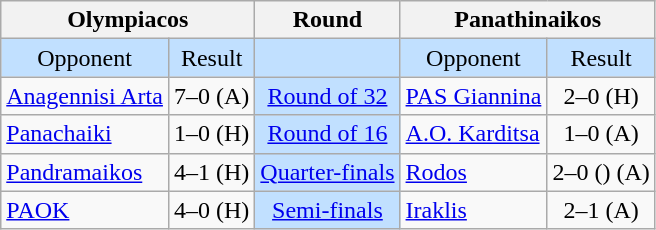<table class="wikitable" style="text-align:center">
<tr>
<th colspan="2">Olympiacos</th>
<th>Round</th>
<th colspan="2">Panathinaikos</th>
</tr>
<tr style="background:#C1E0FF">
<td>Opponent</td>
<td>Result</td>
<td></td>
<td>Opponent</td>
<td>Result</td>
</tr>
<tr>
<td style="text-align:left"><a href='#'>Anagennisi Arta</a></td>
<td>7–0 (A)</td>
<td style="background:#C1E0FF"><a href='#'>Round of 32</a></td>
<td style="text-align:left"><a href='#'>PAS Giannina</a></td>
<td>2–0 (H)</td>
</tr>
<tr>
<td style="text-align:left"><a href='#'>Panachaiki</a></td>
<td>1–0 (H)</td>
<td style="background:#C1E0FF"><a href='#'>Round of 16</a></td>
<td style="text-align:left"><a href='#'>A.O. Karditsa</a></td>
<td>1–0 (A)</td>
</tr>
<tr>
<td style="text-align:left"><a href='#'>Pandramaikos</a></td>
<td>4–1 (H)</td>
<td style="background:#C1E0FF"><a href='#'>Quarter-finals</a></td>
<td style="text-align:left"><a href='#'>Rodos</a></td>
<td>2–0 () (A)</td>
</tr>
<tr>
<td style="text-align:left"><a href='#'>PAOK</a></td>
<td>4–0 (H)</td>
<td style="background:#C1E0FF"><a href='#'>Semi-finals</a></td>
<td style="text-align:left"><a href='#'>Iraklis</a></td>
<td>2–1 (A)</td>
</tr>
</table>
